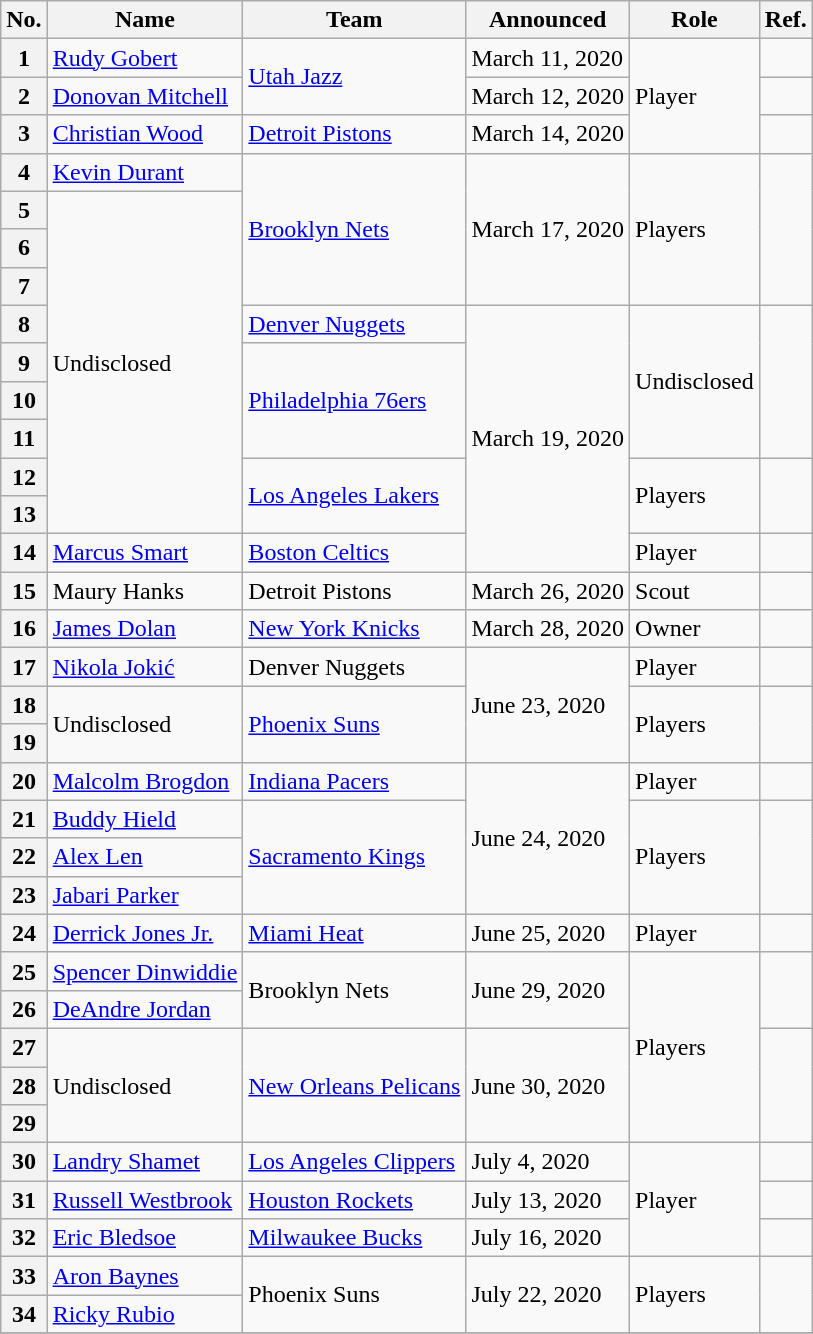<table class="wikitable sortable">
<tr>
<th>No.</th>
<th>Name</th>
<th>Team</th>
<th>Announced</th>
<th>Role</th>
<th>Ref.</th>
</tr>
<tr>
<th>1</th>
<td><a href='#'>Rudy Gobert</a></td>
<td rowspan="2"><a href='#'>Utah Jazz</a></td>
<td>March 11, 2020</td>
<td rowspan="3">Player</td>
<td></td>
</tr>
<tr>
<th>2</th>
<td><a href='#'>Donovan Mitchell</a></td>
<td>March 12, 2020</td>
<td></td>
</tr>
<tr>
<th>3</th>
<td><a href='#'>Christian Wood</a></td>
<td><a href='#'>Detroit Pistons</a></td>
<td>March 14, 2020</td>
<td></td>
</tr>
<tr>
<th>4</th>
<td><a href='#'>Kevin Durant</a></td>
<td rowspan="4"><a href='#'>Brooklyn Nets</a></td>
<td rowspan="4">March 17, 2020</td>
<td rowspan="4">Players</td>
<td rowspan="4"></td>
</tr>
<tr>
<th>5</th>
<td rowspan="9">Undisclosed</td>
</tr>
<tr>
<th>6</th>
</tr>
<tr>
<th>7</th>
</tr>
<tr>
<th>8</th>
<td><a href='#'>Denver Nuggets</a></td>
<td rowspan="7">March 19, 2020</td>
<td rowspan="4">Undisclosed</td>
<td rowspan="4"></td>
</tr>
<tr>
<th>9</th>
<td rowspan="3"><a href='#'>Philadelphia 76ers</a></td>
</tr>
<tr>
<th>10</th>
</tr>
<tr>
<th>11</th>
</tr>
<tr>
<th>12</th>
<td rowspan="2"><a href='#'>Los Angeles Lakers</a></td>
<td rowspan="2">Players</td>
<td rowspan="2"></td>
</tr>
<tr>
<th>13</th>
</tr>
<tr>
<th>14</th>
<td><a href='#'>Marcus Smart</a></td>
<td><a href='#'>Boston Celtics</a></td>
<td>Player</td>
<td></td>
</tr>
<tr>
<th>15</th>
<td>Maury Hanks</td>
<td>Detroit Pistons</td>
<td>March 26, 2020</td>
<td>Scout</td>
<td></td>
</tr>
<tr>
<th>16</th>
<td><a href='#'>James Dolan</a></td>
<td><a href='#'>New York Knicks</a></td>
<td>March 28, 2020</td>
<td>Owner</td>
<td></td>
</tr>
<tr>
<th>17</th>
<td><a href='#'>Nikola Jokić</a></td>
<td>Denver Nuggets</td>
<td rowspan="3">June 23, 2020</td>
<td>Player</td>
<td></td>
</tr>
<tr>
<th>18</th>
<td rowspan="2">Undisclosed</td>
<td rowspan="2"><a href='#'>Phoenix Suns</a></td>
<td rowspan="2">Players</td>
<td rowspan="2"></td>
</tr>
<tr>
<th>19</th>
</tr>
<tr>
<th>20</th>
<td><a href='#'>Malcolm Brogdon</a></td>
<td><a href='#'>Indiana Pacers</a></td>
<td rowspan="4">June 24, 2020</td>
<td>Player</td>
<td></td>
</tr>
<tr>
<th>21</th>
<td><a href='#'>Buddy Hield</a></td>
<td rowspan="3"><a href='#'>Sacramento Kings</a></td>
<td rowspan="3">Players</td>
<td rowspan="3"></td>
</tr>
<tr>
<th>22</th>
<td><a href='#'>Alex Len</a></td>
</tr>
<tr>
<th>23</th>
<td><a href='#'>Jabari Parker</a></td>
</tr>
<tr>
<th>24</th>
<td><a href='#'>Derrick Jones Jr.</a></td>
<td><a href='#'>Miami Heat</a></td>
<td>June 25, 2020</td>
<td>Player</td>
<td></td>
</tr>
<tr>
<th>25</th>
<td><a href='#'>Spencer Dinwiddie</a></td>
<td rowspan="2">Brooklyn Nets</td>
<td rowspan="2">June 29, 2020</td>
<td rowspan="5">Players</td>
<td rowspan="2"></td>
</tr>
<tr>
<th>26</th>
<td><a href='#'>DeAndre Jordan</a></td>
</tr>
<tr>
<th>27</th>
<td rowspan="3">Undisclosed</td>
<td rowspan="3"><a href='#'>New Orleans Pelicans</a></td>
<td rowspan="3">June 30, 2020</td>
<td rowspan="3"></td>
</tr>
<tr>
<th>28</th>
</tr>
<tr>
<th>29</th>
</tr>
<tr>
<th>30</th>
<td><a href='#'>Landry Shamet</a></td>
<td><a href='#'>Los Angeles Clippers</a></td>
<td>July 4, 2020</td>
<td rowspan="3">Player</td>
<td></td>
</tr>
<tr>
<th>31</th>
<td><a href='#'>Russell Westbrook</a></td>
<td><a href='#'>Houston Rockets</a></td>
<td>July 13, 2020</td>
<td></td>
</tr>
<tr>
<th>32</th>
<td><a href='#'>Eric Bledsoe</a></td>
<td><a href='#'>Milwaukee Bucks</a></td>
<td>July 16, 2020</td>
<td></td>
</tr>
<tr>
<th>33</th>
<td><a href='#'>Aron Baynes</a></td>
<td rowspan="2">Phoenix Suns</td>
<td rowspan="2">July 22, 2020</td>
<td rowspan="2">Players</td>
<td rowspan="2"></td>
</tr>
<tr>
<th>34</th>
<td><a href='#'>Ricky Rubio</a></td>
</tr>
<tr>
</tr>
</table>
